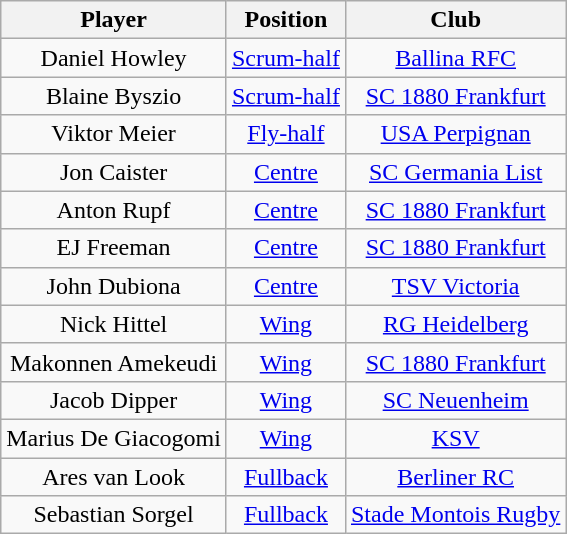<table class="wikitable" style="text-align:center">
<tr>
<th>Player</th>
<th>Position</th>
<th>Club</th>
</tr>
<tr>
<td>Daniel Howley</td>
<td><a href='#'>Scrum-half</a></td>
<td> <a href='#'>Ballina RFC</a></td>
</tr>
<tr>
<td>Blaine Byszio</td>
<td><a href='#'>Scrum-half</a></td>
<td> <a href='#'>SC 1880 Frankfurt</a></td>
</tr>
<tr>
<td>Viktor Meier</td>
<td><a href='#'>Fly-half</a></td>
<td> <a href='#'>USA Perpignan</a></td>
</tr>
<tr>
<td>Jon Caister</td>
<td><a href='#'>Centre</a></td>
<td> <a href='#'>SC Germania List</a></td>
</tr>
<tr>
<td>Anton Rupf</td>
<td><a href='#'>Centre</a></td>
<td> <a href='#'>SC 1880 Frankfurt</a></td>
</tr>
<tr>
<td>EJ Freeman</td>
<td><a href='#'>Centre</a></td>
<td> <a href='#'>SC 1880 Frankfurt</a></td>
</tr>
<tr>
<td>John Dubiona</td>
<td><a href='#'>Centre</a></td>
<td> <a href='#'>TSV Victoria</a></td>
</tr>
<tr>
<td>Nick Hittel</td>
<td><a href='#'>Wing</a></td>
<td> <a href='#'>RG Heidelberg</a></td>
</tr>
<tr>
<td>Makonnen Amekeudi</td>
<td><a href='#'>Wing</a></td>
<td> <a href='#'>SC 1880 Frankfurt</a></td>
</tr>
<tr>
<td>Jacob Dipper</td>
<td><a href='#'>Wing</a></td>
<td> <a href='#'>SC Neuenheim</a></td>
</tr>
<tr>
<td>Marius De Giacogomi</td>
<td><a href='#'>Wing</a></td>
<td> <a href='#'>KSV</a></td>
</tr>
<tr>
<td>Ares van Look</td>
<td><a href='#'>Fullback</a></td>
<td> <a href='#'>Berliner RC</a></td>
</tr>
<tr>
<td>Sebastian Sorgel</td>
<td><a href='#'>Fullback</a></td>
<td> <a href='#'>Stade Montois Rugby</a></td>
</tr>
</table>
